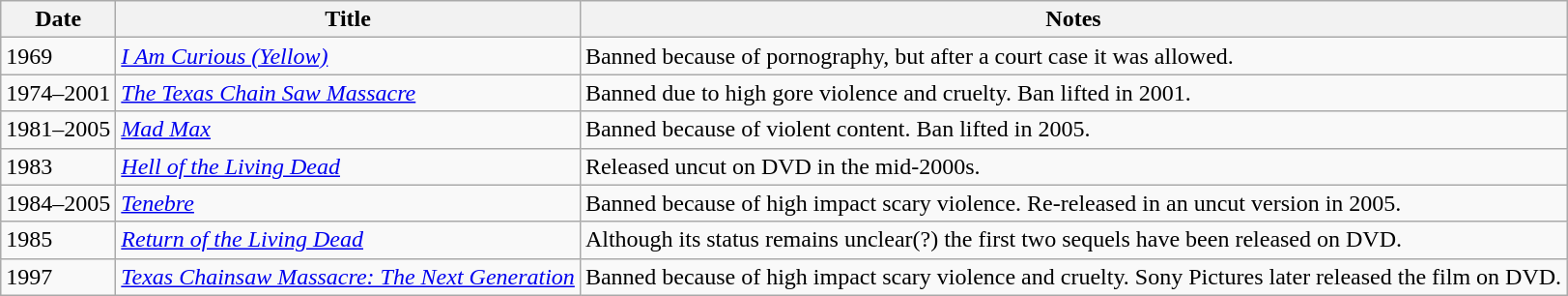<table class="wikitable sortable">
<tr>
<th>Date</th>
<th>Title</th>
<th>Notes</th>
</tr>
<tr>
<td>1969</td>
<td><em><a href='#'>I Am Curious (Yellow)</a></em></td>
<td>Banned because of pornography, but after a court case it was allowed.</td>
</tr>
<tr>
<td>1974–2001</td>
<td><em><a href='#'>The Texas Chain Saw Massacre</a></em></td>
<td>Banned due to high gore violence and cruelty. Ban lifted in 2001.</td>
</tr>
<tr>
<td>1981–2005</td>
<td><em><a href='#'>Mad Max</a></em></td>
<td>Banned because of violent content. Ban lifted in 2005.</td>
</tr>
<tr>
<td>1983</td>
<td><em><a href='#'>Hell of the Living Dead</a></em></td>
<td> Released uncut on DVD in the mid-2000s.</td>
</tr>
<tr>
<td>1984–2005</td>
<td><em><a href='#'>Tenebre</a></em></td>
<td>Banned because of high impact scary violence. Re-released in an uncut version in 2005.</td>
</tr>
<tr>
<td>1985</td>
<td><em><a href='#'>Return of the Living Dead</a></em></td>
<td>Although its status remains unclear(?) the first two sequels have been released on DVD.</td>
</tr>
<tr>
<td>1997</td>
<td><em><a href='#'>Texas Chainsaw Massacre: The Next Generation</a></em></td>
<td>Banned because of high impact scary violence and cruelty. Sony Pictures later released the film on DVD.</td>
</tr>
</table>
